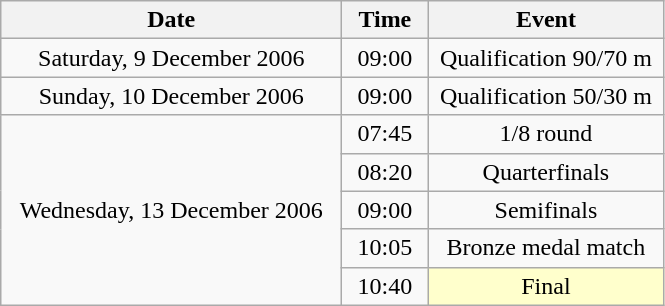<table class = "wikitable" style="text-align:center;">
<tr>
<th width=220>Date</th>
<th width=50>Time</th>
<th width=150>Event</th>
</tr>
<tr>
<td>Saturday, 9 December 2006</td>
<td>09:00</td>
<td>Qualification 90/70 m</td>
</tr>
<tr>
<td>Sunday, 10 December 2006</td>
<td>09:00</td>
<td>Qualification 50/30 m</td>
</tr>
<tr>
<td rowspan=5>Wednesday, 13 December 2006</td>
<td>07:45</td>
<td>1/8 round</td>
</tr>
<tr>
<td>08:20</td>
<td>Quarterfinals</td>
</tr>
<tr>
<td>09:00</td>
<td>Semifinals</td>
</tr>
<tr>
<td>10:05</td>
<td>Bronze medal match</td>
</tr>
<tr>
<td>10:40</td>
<td bgcolor=ffffcc>Final</td>
</tr>
</table>
